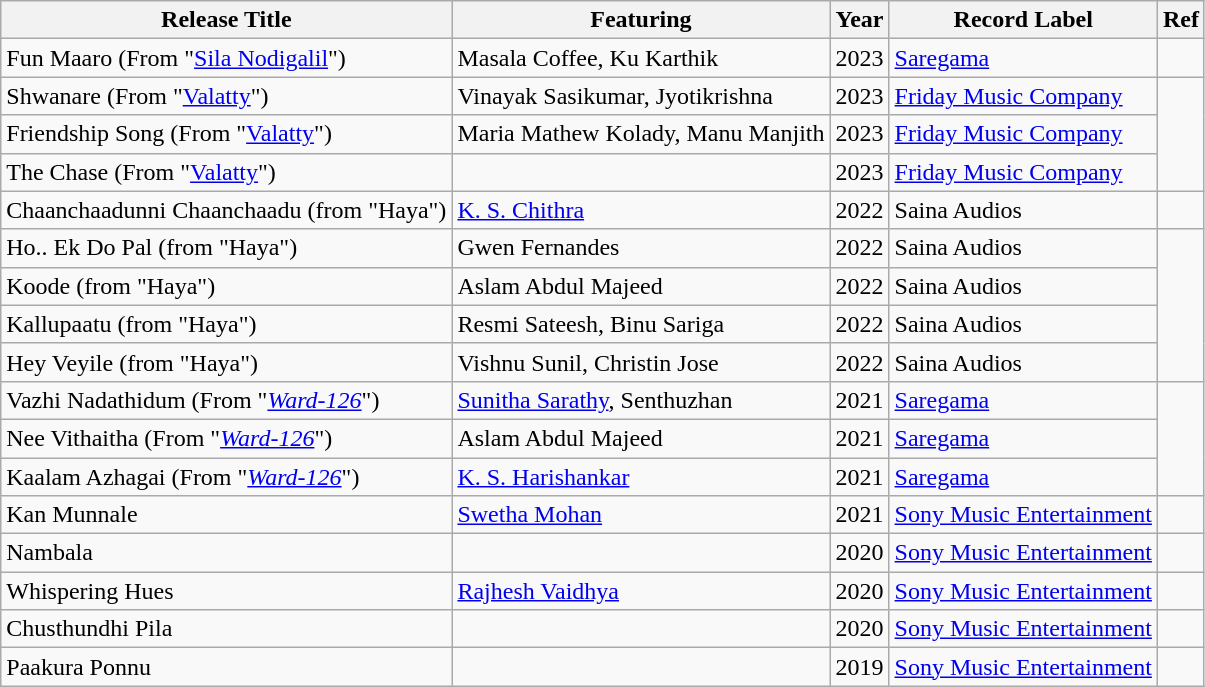<table class="wikitable">
<tr>
<th>Release Title</th>
<th>Featuring</th>
<th>Year</th>
<th>Record Label</th>
<th>Ref</th>
</tr>
<tr>
<td>Fun Maaro (From "<a href='#'>Sila Nodigalil</a>")</td>
<td>Masala Coffee, Ku Karthik</td>
<td>2023</td>
<td><a href='#'>Saregama</a></td>
<td></td>
</tr>
<tr>
<td>Shwanare (From "<a href='#'>Valatty</a>")</td>
<td>Vinayak Sasikumar, Jyotikrishna</td>
<td>2023</td>
<td><a href='#'>Friday Music Company</a></td>
<td rowspan="3"></td>
</tr>
<tr>
<td>Friendship Song (From "<a href='#'>Valatty</a>")</td>
<td>Maria Mathew Kolady, Manu Manjith</td>
<td>2023</td>
<td><a href='#'>Friday Music Company</a></td>
</tr>
<tr>
<td>The Chase (From "<a href='#'>Valatty</a>")</td>
<td></td>
<td>2023</td>
<td><a href='#'>Friday Music Company</a></td>
</tr>
<tr>
<td>Chaanchaadunni Chaanchaadu (from "Haya")</td>
<td><a href='#'>K. S. Chithra</a></td>
<td>2022</td>
<td>Saina Audios</td>
<td></td>
</tr>
<tr>
<td>Ho.. Ek Do Pal (from "Haya")</td>
<td>Gwen Fernandes</td>
<td>2022</td>
<td>Saina Audios</td>
<td rowspan="4"></td>
</tr>
<tr>
<td>Koode (from "Haya")</td>
<td>Aslam Abdul Majeed</td>
<td>2022</td>
<td>Saina Audios</td>
</tr>
<tr>
<td>Kallupaatu (from "Haya")</td>
<td>Resmi Sateesh, Binu Sariga</td>
<td>2022</td>
<td>Saina Audios</td>
</tr>
<tr>
<td>Hey Veyile (from "Haya")</td>
<td>Vishnu Sunil, Christin Jose</td>
<td>2022</td>
<td>Saina Audios</td>
</tr>
<tr>
<td>Vazhi Nadathidum (From "<a href='#'><em>Ward-126</em></a>")</td>
<td><a href='#'>Sunitha Sarathy</a>, Senthuzhan</td>
<td>2021</td>
<td><a href='#'>Saregama</a></td>
<td rowspan="3"></td>
</tr>
<tr>
<td>Nee Vithaitha (From "<a href='#'><em>Ward-126</em></a>")</td>
<td>Aslam Abdul Majeed</td>
<td>2021</td>
<td><a href='#'>Saregama</a></td>
</tr>
<tr>
<td>Kaalam Azhagai (From "<a href='#'><em>Ward-126</em></a>")</td>
<td><a href='#'>K. S. Harishankar</a></td>
<td>2021</td>
<td><a href='#'>Saregama</a></td>
</tr>
<tr>
<td>Kan Munnale</td>
<td><a href='#'>Swetha Mohan</a></td>
<td>2021</td>
<td><a href='#'>Sony Music Entertainment</a></td>
<td></td>
</tr>
<tr>
<td>Nambala</td>
<td></td>
<td>2020</td>
<td><a href='#'>Sony Music Entertainment</a></td>
<td></td>
</tr>
<tr>
<td>Whispering Hues</td>
<td><a href='#'>Rajhesh Vaidhya</a></td>
<td>2020</td>
<td><a href='#'>Sony Music Entertainment</a></td>
<td></td>
</tr>
<tr>
<td>Chusthundhi Pila</td>
<td></td>
<td>2020</td>
<td><a href='#'>Sony Music Entertainment</a></td>
<td></td>
</tr>
<tr>
<td>Paakura Ponnu</td>
<td></td>
<td>2019</td>
<td><a href='#'>Sony Music Entertainment</a></td>
<td></td>
</tr>
</table>
